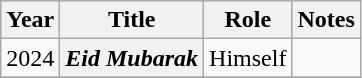<table class="wikitable sortable plainrowheaders">
<tr style="background:#ccc; text-align:center;">
<th scope="col">Year</th>
<th scope="col">Title</th>
<th scope="col">Role</th>
<th scope="col">Notes</th>
</tr>
<tr>
<td>2024</td>
<th scope="row"><em>Eid Mubarak</em></th>
<td>Himself</td>
<td></td>
</tr>
<tr>
</tr>
</table>
